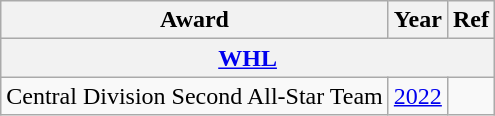<table class="wikitable">
<tr>
<th>Award</th>
<th>Year</th>
<th>Ref</th>
</tr>
<tr>
<th colspan="3"><a href='#'>WHL</a></th>
</tr>
<tr>
<td>Central Division Second All-Star Team</td>
<td><a href='#'>2022</a></td>
<td></td>
</tr>
</table>
